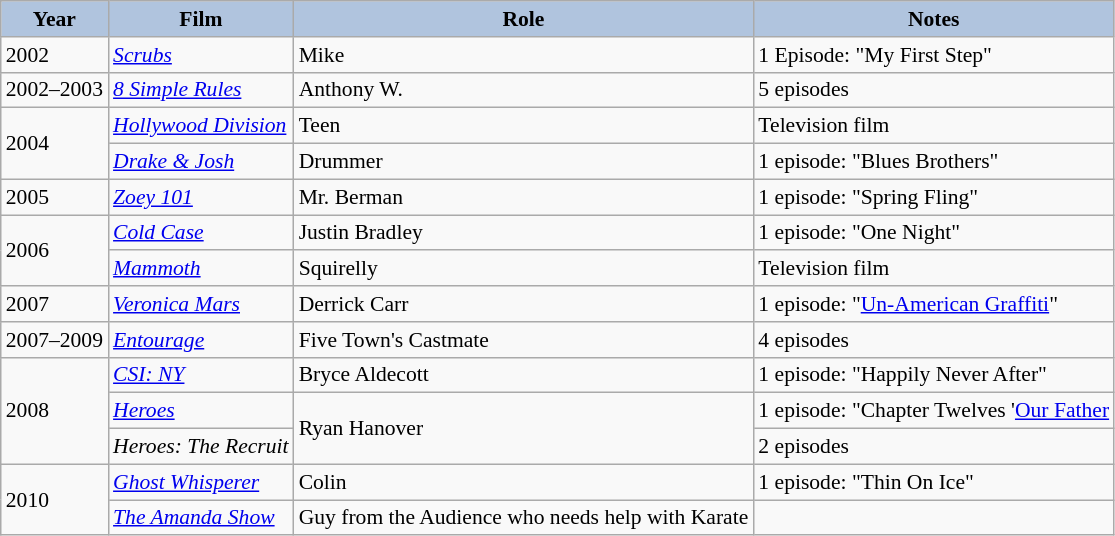<table class="wikitable" style="font-size:90%;">
<tr>
<th style="background:#B0C4DE;">Year</th>
<th style="background:#B0C4DE;">Film</th>
<th style="background:#B0C4DE;">Role</th>
<th style="background:#B0C4DE;">Notes</th>
</tr>
<tr>
<td>2002</td>
<td><em><a href='#'>Scrubs</a></em></td>
<td>Mike</td>
<td>1 Episode: "My First Step"</td>
</tr>
<tr>
<td>2002–2003</td>
<td><em><a href='#'>8 Simple Rules</a></em></td>
<td>Anthony W.</td>
<td>5 episodes</td>
</tr>
<tr>
<td rowspan=2>2004</td>
<td><em><a href='#'>Hollywood Division</a></em></td>
<td>Teen</td>
<td>Television film</td>
</tr>
<tr>
<td><em><a href='#'>Drake & Josh</a></em></td>
<td>Drummer</td>
<td>1 episode: "Blues Brothers"</td>
</tr>
<tr>
<td>2005</td>
<td><em><a href='#'>Zoey 101</a></em></td>
<td>Mr. Berman</td>
<td>1 episode: "Spring Fling"</td>
</tr>
<tr>
<td rowspan=2>2006</td>
<td><em><a href='#'>Cold Case</a></em></td>
<td>Justin Bradley</td>
<td>1 episode: "One Night"</td>
</tr>
<tr>
<td><em><a href='#'>Mammoth</a></em></td>
<td>Squirelly</td>
<td>Television film</td>
</tr>
<tr>
<td>2007</td>
<td><em><a href='#'>Veronica Mars</a></em></td>
<td>Derrick Carr</td>
<td>1 episode: "<a href='#'>Un-American Graffiti</a>"</td>
</tr>
<tr>
<td>2007–2009</td>
<td><em><a href='#'>Entourage</a></em></td>
<td>Five Town's Castmate</td>
<td>4 episodes</td>
</tr>
<tr>
<td rowspan=3>2008</td>
<td><em><a href='#'>CSI: NY</a></em></td>
<td>Bryce Aldecott</td>
<td>1 episode: "Happily Never After"</td>
</tr>
<tr>
<td><em><a href='#'>Heroes</a></em></td>
<td rowspan=2>Ryan Hanover</td>
<td>1 episode: "Chapter Twelves '<a href='#'>Our Father</a></td>
</tr>
<tr>
<td><em>Heroes: The Recruit</em></td>
<td>2 episodes</td>
</tr>
<tr>
<td rowspan=2>2010</td>
<td><em><a href='#'>Ghost Whisperer</a></em></td>
<td>Colin</td>
<td>1 episode: "Thin On Ice"</td>
</tr>
<tr>
<td><em><a href='#'>The Amanda Show</a></em></td>
<td>Guy from the Audience who needs help with Karate</td>
<td></td>
</tr>
</table>
